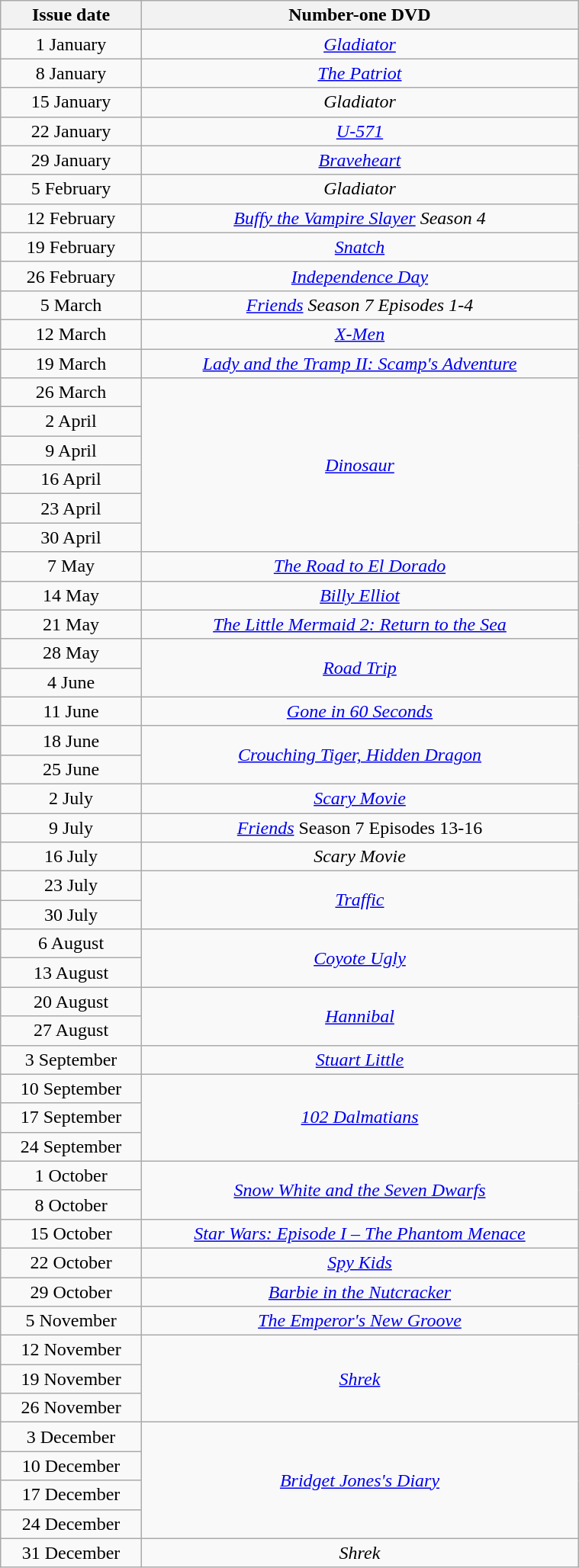<table class="wikitable" style="text-align:center; width: 40%;">
<tr>
<th>Issue date</th>
<th>Number-one DVD</th>
</tr>
<tr>
<td>1 January</td>
<td><em><a href='#'>Gladiator</a></em></td>
</tr>
<tr>
<td>8 January</td>
<td><em><a href='#'>The Patriot</a></em></td>
</tr>
<tr>
<td>15 January</td>
<td><em>Gladiator</em></td>
</tr>
<tr>
<td>22 January</td>
<td><em><a href='#'>U-571</a></em></td>
</tr>
<tr>
<td>29 January</td>
<td><em><a href='#'>Braveheart</a></em></td>
</tr>
<tr>
<td>5 February</td>
<td><em>Gladiator</em></td>
</tr>
<tr>
<td>12 February</td>
<td><em><a href='#'>Buffy the Vampire Slayer</a> Season 4</em></td>
</tr>
<tr>
<td>19 February</td>
<td><em><a href='#'>Snatch</a></em></td>
</tr>
<tr>
<td>26 February</td>
<td><em><a href='#'>Independence Day</a></em></td>
</tr>
<tr>
<td>5 March</td>
<td><em><a href='#'>Friends</a> Season 7 Episodes 1-4</em></td>
</tr>
<tr>
<td>12 March</td>
<td><em><a href='#'>X-Men</a></em></td>
</tr>
<tr>
<td>19 March</td>
<td><em><a href='#'>Lady and the Tramp II: Scamp's Adventure</a></em></td>
</tr>
<tr>
<td>26 March</td>
<td rowspan="6"><em><a href='#'>Dinosaur</a></em></td>
</tr>
<tr>
<td>2 April</td>
</tr>
<tr>
<td>9 April</td>
</tr>
<tr>
<td>16 April</td>
</tr>
<tr>
<td>23 April</td>
</tr>
<tr>
<td>30 April</td>
</tr>
<tr>
<td>7 May</td>
<td><em><a href='#'>The Road to El Dorado</a></em></td>
</tr>
<tr>
<td>14 May</td>
<td><em><a href='#'>Billy Elliot</a></em></td>
</tr>
<tr>
<td>21 May</td>
<td><em><a href='#'>The Little Mermaid 2: Return to the Sea</a></em></td>
</tr>
<tr>
<td>28 May</td>
<td rowspan="2"><em><a href='#'>Road Trip</a></em></td>
</tr>
<tr>
<td>4 June</td>
</tr>
<tr>
<td>11 June</td>
<td><em><a href='#'>Gone in 60 Seconds</a></em></td>
</tr>
<tr>
<td>18 June</td>
<td rowspan="2"><em><a href='#'>Crouching Tiger, Hidden Dragon</a></em></td>
</tr>
<tr>
<td>25 June</td>
</tr>
<tr>
<td>2 July</td>
<td><em><a href='#'>Scary Movie</a></em></td>
</tr>
<tr>
<td>9 July</td>
<td><em><a href='#'>Friends</a></em> Season 7 Episodes 13-16</td>
</tr>
<tr>
<td>16 July</td>
<td><em>Scary Movie</em></td>
</tr>
<tr>
<td>23 July</td>
<td rowspan="2"><em><a href='#'>Traffic</a></em></td>
</tr>
<tr>
<td>30 July</td>
</tr>
<tr>
<td>6 August</td>
<td rowspan="2"><em><a href='#'>Coyote Ugly</a></em></td>
</tr>
<tr>
<td>13 August</td>
</tr>
<tr>
<td>20 August</td>
<td rowspan="2"><em><a href='#'>Hannibal</a></em></td>
</tr>
<tr>
<td>27 August</td>
</tr>
<tr>
<td>3 September</td>
<td><em><a href='#'>Stuart Little</a></em></td>
</tr>
<tr>
<td>10 September</td>
<td rowspan="3"><em><a href='#'>102 Dalmatians</a></em></td>
</tr>
<tr>
<td>17 September</td>
</tr>
<tr>
<td>24 September</td>
</tr>
<tr>
<td>1 October</td>
<td rowspan="2"><em><a href='#'>Snow White and the Seven Dwarfs</a></em></td>
</tr>
<tr>
<td>8 October</td>
</tr>
<tr>
<td>15 October</td>
<td><em><a href='#'>Star Wars: Episode I – The Phantom Menace</a></em></td>
</tr>
<tr>
<td>22 October</td>
<td><em><a href='#'>Spy Kids</a></em></td>
</tr>
<tr>
<td>29 October</td>
<td><em><a href='#'>Barbie in the Nutcracker</a></em></td>
</tr>
<tr>
<td>5 November</td>
<td><em><a href='#'>The Emperor's New Groove</a></em></td>
</tr>
<tr>
<td>12 November</td>
<td rowspan="3"><em><a href='#'>Shrek</a></em></td>
</tr>
<tr>
<td>19 November</td>
</tr>
<tr>
<td>26 November</td>
</tr>
<tr>
<td>3 December</td>
<td rowspan="4"><em><a href='#'>Bridget Jones's Diary</a></em></td>
</tr>
<tr>
<td>10 December</td>
</tr>
<tr>
<td>17 December</td>
</tr>
<tr>
<td>24 December</td>
</tr>
<tr>
<td>31 December</td>
<td><em>Shrek</em></td>
</tr>
</table>
